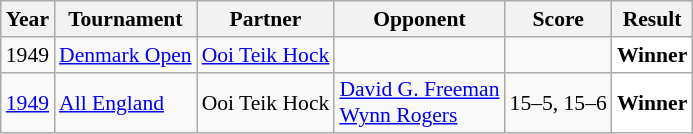<table class="sortable wikitable" style="font-size: 90%;">
<tr>
<th>Year</th>
<th>Tournament</th>
<th>Partner</th>
<th>Opponent</th>
<th>Score</th>
<th>Result</th>
</tr>
<tr>
<td align="center">1949</td>
<td><a href='#'>Denmark Open</a></td>
<td> <a href='#'>Ooi Teik Hock</a></td>
<td></td>
<td></td>
<td style="text-align:left; background:white"> <strong>Winner</strong></td>
</tr>
<tr>
<td align="center"><a href='#'>1949</a></td>
<td><a href='#'>All England</a></td>
<td> Ooi Teik Hock</td>
<td> <a href='#'>David G. Freeman</a><br> <a href='#'>Wynn Rogers</a></td>
<td>15–5, 15–6</td>
<td style="text-align:left; background:white"> <strong>Winner</strong></td>
</tr>
</table>
